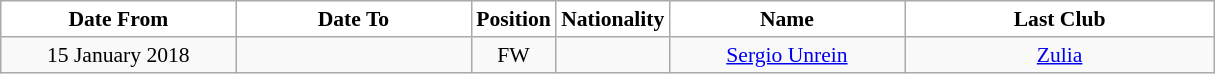<table class="wikitable"  style="text-align:center; font-size:90%; ">
<tr>
<th style="background:#FFFFFF; color:black; width:150px;">Date From</th>
<th style="background:#FFFFFF; color:black; width:150px;">Date To</th>
<th style="background:#FFFFFF; color:black; width:50px;">Position</th>
<th style="background:#FFFFFF; color:black; width:50px;">Nationality</th>
<th style="background:#FFFFFF; color:black; width:150px;">Name</th>
<th style="background:#FFFFFF; color:black; width:200px;">Last Club</th>
</tr>
<tr>
<td>15 January 2018</td>
<td></td>
<td>FW</td>
<td></td>
<td><a href='#'>Sergio Unrein</a></td>
<td><a href='#'>Zulia</a></td>
</tr>
</table>
